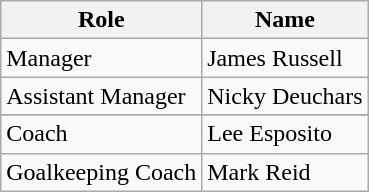<table class="wikitable">
<tr>
<th>Role</th>
<th>Name</th>
</tr>
<tr>
<td>Manager</td>
<td>James Russell</td>
</tr>
<tr>
<td>Assistant Manager</td>
<td>Nicky Deuchars</td>
</tr>
<tr>
</tr>
<tr>
<td>Coach</td>
<td>Lee Esposito</td>
</tr>
<tr>
<td>Goalkeeping Coach</td>
<td>Mark Reid</td>
</tr>
</table>
